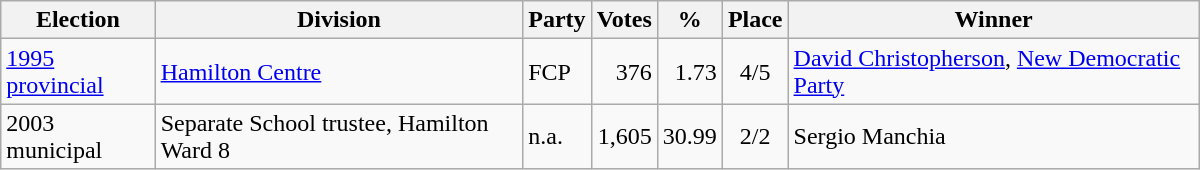<table class="wikitable" width="800">
<tr>
<th align="left">Election</th>
<th align="left">Division</th>
<th align="left">Party</th>
<th align="right">Votes</th>
<th align="right">%</th>
<th align="center">Place</th>
<th align="center">Winner</th>
</tr>
<tr>
<td align="left"><a href='#'>1995 provincial</a></td>
<td align="left"><a href='#'>Hamilton Centre</a></td>
<td align="left">FCP</td>
<td align="right">376</td>
<td align="right">1.73</td>
<td align="center">4/5</td>
<td align="left"><a href='#'>David Christopherson</a>, <a href='#'>New Democratic Party</a></td>
</tr>
<tr>
<td align="left">2003 municipal</td>
<td align="left">Separate School trustee, Hamilton Ward 8</td>
<td align="left">n.a.</td>
<td align="right">1,605</td>
<td align="right">30.99</td>
<td align="center">2/2</td>
<td align="left">Sergio Manchia</td>
</tr>
</table>
